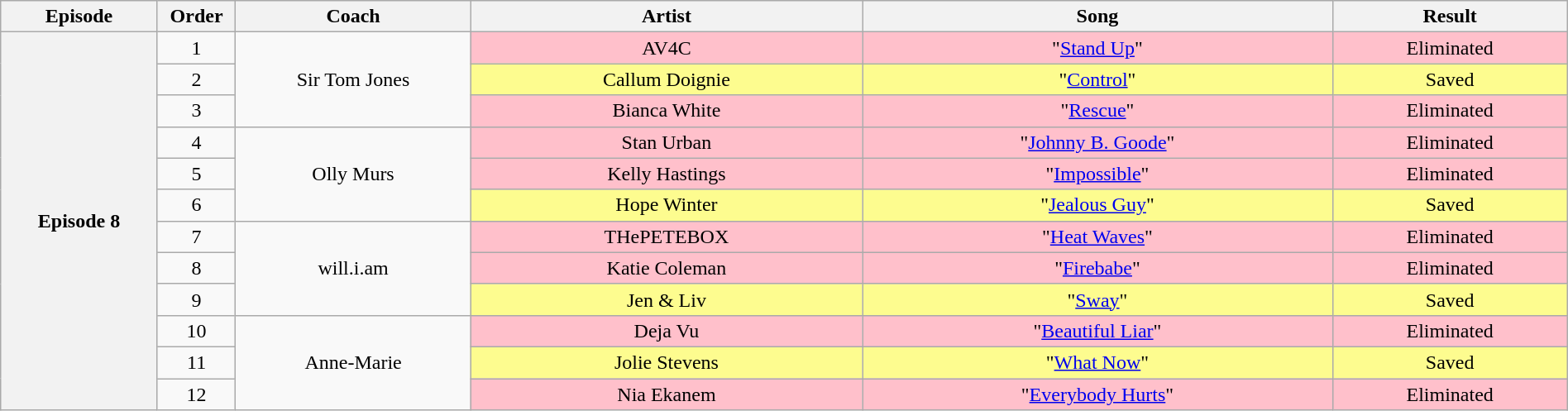<table class="wikitable" style="text-align:center; width:100%">
<tr>
<th>Episode</th>
<th style="width:05%">Order</th>
<th style="width:15%">Coach</th>
<th style="width:25%">Artist</th>
<th style="width:30%">Song</th>
<th style="width:15%">Result</th>
</tr>
<tr>
<th rowspan="12">Episode 8<br></th>
<td scope="col">1</td>
<td rowspan="3">Sir Tom Jones</td>
<td style="background:pink">AV4C</td>
<td style="background:pink">"<a href='#'>Stand Up</a>"</td>
<td style="background:pink">Eliminated</td>
</tr>
<tr>
<td scope="col">2</td>
<td style="background:#fdfc8f">Callum Doignie</td>
<td style="background:#fdfc8f">"<a href='#'>Control</a>"</td>
<td style="background:#fdfc8f">Saved</td>
</tr>
<tr>
<td scope="col">3</td>
<td style="background:pink">Bianca White</td>
<td style="background:pink">"<a href='#'>Rescue</a>"</td>
<td style="background:pink">Eliminated</td>
</tr>
<tr>
<td scope="col">4</td>
<td rowspan="3">Olly Murs</td>
<td style="background:pink">Stan Urban</td>
<td style="background:pink">"<a href='#'>Johnny B. Goode</a>"</td>
<td style="background:pink">Eliminated</td>
</tr>
<tr>
<td scope="col">5</td>
<td style="background:pink">Kelly Hastings</td>
<td style="background:pink">"<a href='#'>Impossible</a>"</td>
<td style="background:pink">Eliminated</td>
</tr>
<tr>
<td scope="col">6</td>
<td style="background:#fdfc8f">Hope Winter</td>
<td style="background:#fdfc8f">"<a href='#'>Jealous Guy</a>"</td>
<td style="background:#fdfc8f">Saved</td>
</tr>
<tr>
<td scope="col">7</td>
<td rowspan="3">will.i.am</td>
<td style="background:pink">THePETEBOX</td>
<td style="background:pink">"<a href='#'>Heat Waves</a>"</td>
<td style="background:pink">Eliminated</td>
</tr>
<tr>
<td scope="col">8</td>
<td style="background:pink">Katie Coleman</td>
<td style="background:pink">"<a href='#'>Firebabe</a>"</td>
<td style="background:pink">Eliminated</td>
</tr>
<tr>
<td scope="col">9</td>
<td style="background:#fdfc8f">Jen & Liv</td>
<td style="background:#fdfc8f">"<a href='#'>Sway</a>"</td>
<td style="background:#fdfc8f">Saved</td>
</tr>
<tr>
<td scope="col">10</td>
<td rowspan="3">Anne-Marie</td>
<td style="background:pink">Deja Vu</td>
<td style="background:pink">"<a href='#'>Beautiful Liar</a>"</td>
<td style="background:pink">Eliminated</td>
</tr>
<tr>
<td scope="col">11</td>
<td style="background:#fdfc8f">Jolie Stevens</td>
<td style="background:#fdfc8f">"<a href='#'>What Now</a>"</td>
<td style="background:#fdfc8f">Saved</td>
</tr>
<tr>
<td scope="col">12</td>
<td style="background:pink">Nia Ekanem</td>
<td style="background:pink">"<a href='#'>Everybody Hurts</a>"</td>
<td style="background:pink">Eliminated</td>
</tr>
</table>
